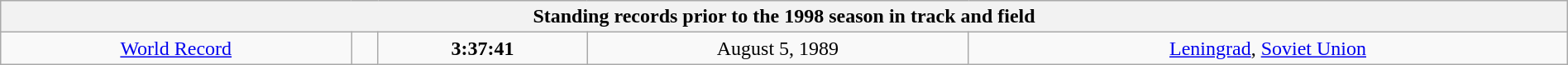<table class="wikitable" style="text-align:center; width:100%">
<tr>
<th colspan="5">Standing records prior to the 1998 season in track and field</th>
</tr>
<tr>
<td><a href='#'>World Record</a></td>
<td></td>
<td><strong>3:37:41</strong></td>
<td>August 5, 1989</td>
<td> <a href='#'>Leningrad</a>, <a href='#'>Soviet Union</a></td>
</tr>
</table>
